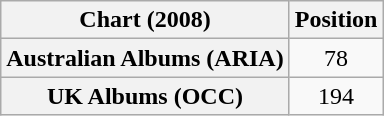<table class="wikitable sortable plainrowheaders" style="text-align:center">
<tr>
<th scope="col">Chart (2008)</th>
<th scope="col">Position</th>
</tr>
<tr>
<th scope="row">Australian Albums (ARIA)</th>
<td>78</td>
</tr>
<tr>
<th scope="row">UK Albums (OCC)</th>
<td>194</td>
</tr>
</table>
